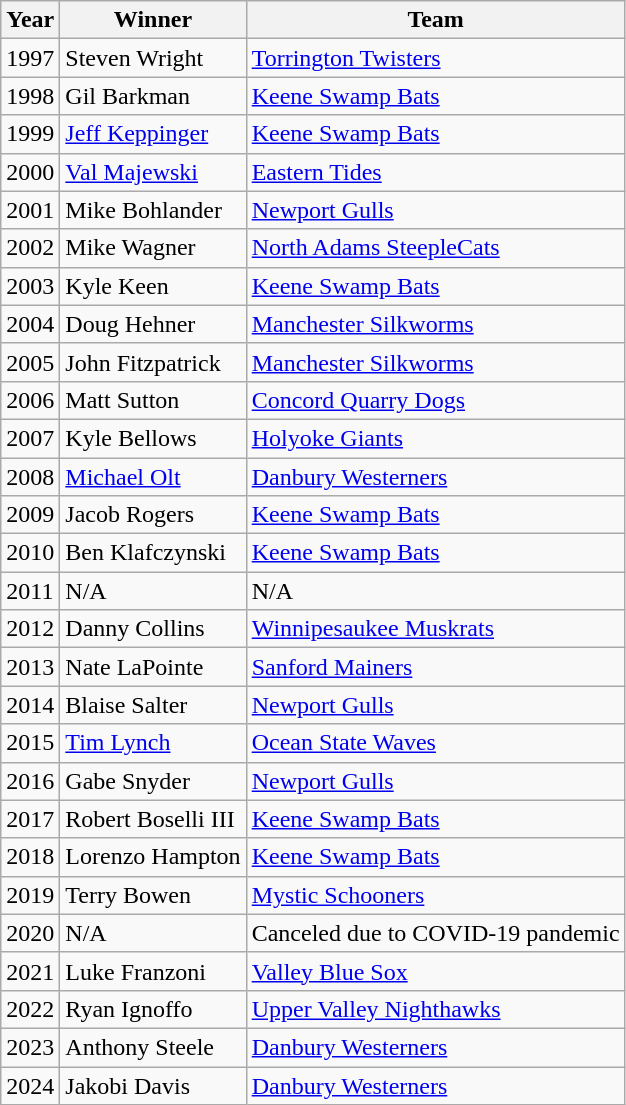<table class="wikitable" align="center">
<tr>
<th>Year</th>
<th>Winner</th>
<th>Team</th>
</tr>
<tr>
<td>1997</td>
<td>Steven Wright</td>
<td><a href='#'>Torrington Twisters</a></td>
</tr>
<tr>
<td>1998</td>
<td>Gil Barkman</td>
<td><a href='#'>Keene Swamp Bats</a></td>
</tr>
<tr>
<td>1999</td>
<td><a href='#'>Jeff Keppinger</a></td>
<td><a href='#'>Keene Swamp Bats</a></td>
</tr>
<tr>
<td>2000</td>
<td><a href='#'>Val Majewski</a></td>
<td><a href='#'>Eastern Tides</a></td>
</tr>
<tr>
<td>2001</td>
<td>Mike Bohlander</td>
<td><a href='#'>Newport Gulls</a></td>
</tr>
<tr>
<td>2002</td>
<td>Mike Wagner</td>
<td><a href='#'>North Adams SteepleCats</a></td>
</tr>
<tr>
<td>2003</td>
<td>Kyle Keen</td>
<td><a href='#'>Keene Swamp Bats</a></td>
</tr>
<tr>
<td>2004</td>
<td>Doug Hehner</td>
<td><a href='#'>Manchester Silkworms</a></td>
</tr>
<tr>
<td>2005</td>
<td>John Fitzpatrick</td>
<td><a href='#'>Manchester Silkworms</a></td>
</tr>
<tr>
<td>2006</td>
<td>Matt Sutton</td>
<td><a href='#'>Concord Quarry Dogs</a></td>
</tr>
<tr>
<td>2007</td>
<td>Kyle Bellows</td>
<td><a href='#'>Holyoke Giants</a></td>
</tr>
<tr>
<td>2008</td>
<td><a href='#'>Michael Olt</a></td>
<td><a href='#'>Danbury Westerners</a></td>
</tr>
<tr>
<td>2009</td>
<td>Jacob Rogers</td>
<td><a href='#'>Keene Swamp Bats</a></td>
</tr>
<tr>
<td>2010</td>
<td>Ben Klafczynski</td>
<td><a href='#'>Keene Swamp Bats</a></td>
</tr>
<tr>
<td>2011</td>
<td>N/A</td>
<td>N/A</td>
</tr>
<tr>
<td>2012</td>
<td>Danny Collins</td>
<td><a href='#'>Winnipesaukee Muskrats</a></td>
</tr>
<tr>
<td>2013</td>
<td>Nate LaPointe</td>
<td><a href='#'>Sanford Mainers</a></td>
</tr>
<tr>
<td>2014</td>
<td>Blaise Salter</td>
<td><a href='#'>Newport Gulls</a></td>
</tr>
<tr>
<td>2015</td>
<td><a href='#'>Tim Lynch</a></td>
<td><a href='#'>Ocean State Waves</a></td>
</tr>
<tr>
<td>2016</td>
<td>Gabe Snyder</td>
<td><a href='#'>Newport Gulls</a></td>
</tr>
<tr>
<td>2017</td>
<td>Robert Boselli III</td>
<td><a href='#'>Keene Swamp Bats</a></td>
</tr>
<tr>
<td>2018</td>
<td>Lorenzo Hampton</td>
<td><a href='#'>Keene Swamp Bats</a></td>
</tr>
<tr>
<td>2019</td>
<td>Terry Bowen</td>
<td><a href='#'>Mystic Schooners</a></td>
</tr>
<tr>
<td>2020</td>
<td>N/A</td>
<td>Canceled due to COVID-19 pandemic</td>
</tr>
<tr>
<td>2021</td>
<td>Luke Franzoni</td>
<td><a href='#'>Valley Blue Sox</a></td>
</tr>
<tr>
<td>2022</td>
<td>Ryan Ignoffo</td>
<td><a href='#'>Upper Valley Nighthawks</a></td>
</tr>
<tr>
<td>2023</td>
<td>Anthony Steele</td>
<td><a href='#'>Danbury Westerners</a></td>
</tr>
<tr>
<td>2024</td>
<td>Jakobi Davis</td>
<td><a href='#'>Danbury Westerners</a></td>
</tr>
</table>
